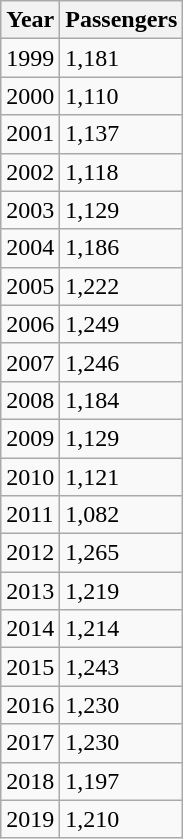<table class="wikitable">
<tr>
<th>Year</th>
<th>Passengers</th>
</tr>
<tr>
<td>1999</td>
<td>1,181</td>
</tr>
<tr>
<td>2000</td>
<td>1,110</td>
</tr>
<tr>
<td>2001</td>
<td>1,137</td>
</tr>
<tr>
<td>2002</td>
<td>1,118</td>
</tr>
<tr>
<td>2003</td>
<td>1,129</td>
</tr>
<tr>
<td>2004</td>
<td>1,186</td>
</tr>
<tr>
<td>2005</td>
<td>1,222</td>
</tr>
<tr>
<td>2006</td>
<td>1,249</td>
</tr>
<tr>
<td>2007</td>
<td>1,246</td>
</tr>
<tr>
<td>2008</td>
<td>1,184</td>
</tr>
<tr>
<td>2009</td>
<td>1,129</td>
</tr>
<tr>
<td>2010</td>
<td>1,121</td>
</tr>
<tr>
<td>2011</td>
<td>1,082</td>
</tr>
<tr>
<td>2012</td>
<td>1,265</td>
</tr>
<tr>
<td>2013</td>
<td>1,219</td>
</tr>
<tr>
<td>2014</td>
<td>1,214</td>
</tr>
<tr>
<td>2015</td>
<td>1,243</td>
</tr>
<tr>
<td>2016</td>
<td>1,230</td>
</tr>
<tr>
<td>2017</td>
<td>1,230</td>
</tr>
<tr>
<td>2018</td>
<td>1,197</td>
</tr>
<tr>
<td>2019</td>
<td>1,210</td>
</tr>
</table>
